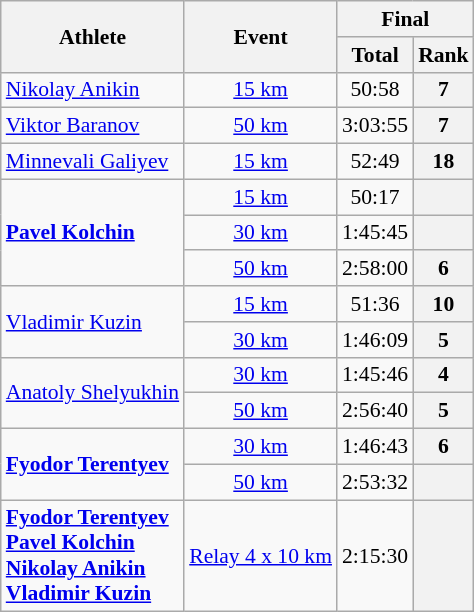<table class="wikitable" style="font-size:90%">
<tr>
<th rowspan="2">Athlete</th>
<th rowspan="2">Event</th>
<th colspan="2">Final</th>
</tr>
<tr>
<th>Total</th>
<th>Rank</th>
</tr>
<tr>
<td><a href='#'>Nikolay Anikin</a></td>
<td align="center"><a href='#'>15 km</a></td>
<td align="center">50:58</td>
<th align="center">7</th>
</tr>
<tr>
<td><a href='#'>Viktor Baranov</a></td>
<td align="center"><a href='#'>50 km</a></td>
<td align="center">3:03:55</td>
<th align="center">7</th>
</tr>
<tr>
<td><a href='#'>Minnevali Galiyev</a></td>
<td align="center"><a href='#'>15 km</a></td>
<td align="center">52:49</td>
<th align="center">18</th>
</tr>
<tr>
<td rowspan=3><strong><a href='#'>Pavel Kolchin</a></strong></td>
<td align="center"><a href='#'>15 km</a></td>
<td align="center">50:17</td>
<th align="center"></th>
</tr>
<tr>
<td align="center"><a href='#'>30 km</a></td>
<td align="center">1:45:45</td>
<th align="center"></th>
</tr>
<tr>
<td align="center"><a href='#'>50 km</a></td>
<td align="center">2:58:00</td>
<th align="center">6</th>
</tr>
<tr>
<td rowspan=2><a href='#'>Vladimir Kuzin</a></td>
<td align="center"><a href='#'>15 km</a></td>
<td align="center">51:36</td>
<th align="center">10</th>
</tr>
<tr>
<td align="center"><a href='#'>30 km</a></td>
<td align="center">1:46:09</td>
<th align="center">5</th>
</tr>
<tr>
<td rowspan=2><a href='#'>Anatoly Shelyukhin</a></td>
<td align="center"><a href='#'>30 km</a></td>
<td align="center">1:45:46</td>
<th align="center">4</th>
</tr>
<tr>
<td align="center"><a href='#'>50 km</a></td>
<td align="center">2:56:40</td>
<th align="center">5</th>
</tr>
<tr>
<td rowspan=2><strong><a href='#'>Fyodor Terentyev</a></strong></td>
<td align="center"><a href='#'>30 km</a></td>
<td align="center">1:46:43</td>
<th align="center">6</th>
</tr>
<tr>
<td align="center"><a href='#'>50 km</a></td>
<td align="center">2:53:32</td>
<th align="center"></th>
</tr>
<tr>
<td><strong><a href='#'>Fyodor Terentyev</a><br><a href='#'>Pavel Kolchin</a><br><a href='#'>Nikolay Anikin</a><br><a href='#'>Vladimir Kuzin</a></strong></td>
<td><a href='#'>Relay 4 x 10 km</a></td>
<td align="center">2:15:30</td>
<th align="center"></th>
</tr>
</table>
